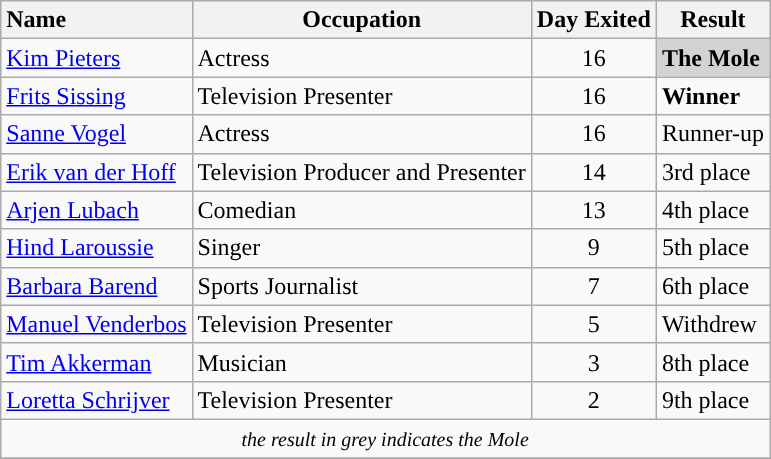<table class="wikitable sortable">
<tr>
<th style="text-align:left">Name</th>
<th style="text-align:center">Occupation</th>
<th style="text-align:center">Day Exited</th>
<th style="text-align:center">Result</th>
</tr>
<tr>
<td><a href='#'>Kim Pieters</a></td>
<td style="text-align:left">Actress</td>
<td style="text-align:center">16</td>
<td style=background:lightgray;><strong>The Mole</strong></td>
</tr>
<tr>
<td><a href='#'>Frits Sissing</a></td>
<td style="text-align:left">Television Presenter</td>
<td style="text-align:center">16</td>
<td><strong>Winner</strong></td>
</tr>
<tr>
<td><a href='#'>Sanne Vogel</a></td>
<td style="text-align:left">Actress</td>
<td style="text-align:center">16</td>
<td>Runner-up</td>
</tr>
<tr>
<td><a href='#'>Erik van der Hoff</a></td>
<td style="text-align:left">Television Producer and Presenter</td>
<td style="text-align:center">14</td>
<td>3rd place</td>
</tr>
<tr>
<td><a href='#'>Arjen Lubach</a></td>
<td style="text-align:left">Comedian</td>
<td style="text-align:center">13</td>
<td>4th place</td>
</tr>
<tr>
<td><a href='#'>Hind Laroussie</a></td>
<td style="text-align:left">Singer</td>
<td style="text-align:center">9</td>
<td>5th place</td>
</tr>
<tr>
<td><a href='#'>Barbara Barend</a></td>
<td style="text-align:left">Sports Journalist</td>
<td style="text-align:center">7</td>
<td>6th place</td>
</tr>
<tr>
<td><a href='#'>Manuel Venderbos</a></td>
<td style="text-align:left">Television Presenter</td>
<td style="text-align:center">5</td>
<td>Withdrew</td>
</tr>
<tr>
<td><a href='#'>Tim Akkerman</a></td>
<td style="text-align:left">Musician</td>
<td style="text-align:center">3</td>
<td>8th place</td>
</tr>
<tr>
<td><a href='#'>Loretta Schrijver</a></td>
<td style="text-align:left">Television Presenter</td>
<td style="text-align:center">2</td>
<td>9th place</td>
</tr>
<tr>
<td colspan="4" ; style="text-align:center"><small><em>the result in grey indicates the Mole</em></small></td>
</tr>
<tr>
</tr>
</table>
